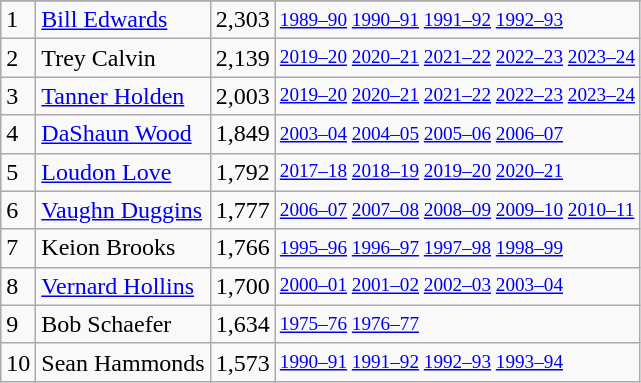<table class="wikitable">
<tr>
</tr>
<tr>
<td>1</td>
<td><a href='#'>Bill Edwards</a></td>
<td>2,303</td>
<td style="font-size:80%;"><a href='#'>1989–90</a> <a href='#'>1990–91</a> <a href='#'>1991–92</a> <a href='#'>1992–93</a></td>
</tr>
<tr>
<td>2</td>
<td>Trey Calvin</td>
<td>2,139</td>
<td style="font-size:80%;"><a href='#'>2019–20</a> <a href='#'>2020–21</a> <a href='#'>2021–22</a> <a href='#'>2022–23</a> <a href='#'>2023–24</a></td>
</tr>
<tr>
<td>3</td>
<td><a href='#'>Tanner Holden</a></td>
<td>2,003</td>
<td style="font-size:80%;"><a href='#'>2019–20</a> <a href='#'>2020–21</a> <a href='#'>2021–22</a> <a href='#'>2022–23</a> <a href='#'>2023–24</a></td>
</tr>
<tr>
<td>4</td>
<td><a href='#'>DaShaun Wood</a></td>
<td>1,849</td>
<td style="font-size:80%;"><a href='#'>2003–04</a> <a href='#'>2004–05</a> <a href='#'>2005–06</a> <a href='#'>2006–07</a></td>
</tr>
<tr>
<td>5</td>
<td><a href='#'>Loudon Love</a></td>
<td>1,792</td>
<td style="font-size:80%;"><a href='#'>2017–18</a> <a href='#'>2018–19</a> <a href='#'>2019–20</a> <a href='#'>2020–21</a></td>
</tr>
<tr>
<td>6</td>
<td><a href='#'>Vaughn Duggins</a></td>
<td>1,777</td>
<td style="font-size:80%;"><a href='#'>2006–07</a> <a href='#'>2007–08</a> <a href='#'>2008–09</a> <a href='#'>2009–10</a> <a href='#'>2010–11</a></td>
</tr>
<tr>
<td>7</td>
<td>Keion Brooks</td>
<td>1,766</td>
<td style="font-size:80%;"><a href='#'>1995–96</a> <a href='#'>1996–97</a> <a href='#'>1997–98</a> <a href='#'>1998–99</a></td>
</tr>
<tr>
<td>8</td>
<td><a href='#'>Vernard Hollins</a></td>
<td>1,700</td>
<td style="font-size:80%;"><a href='#'>2000–01</a> <a href='#'>2001–02</a> <a href='#'>2002–03</a> <a href='#'>2003–04</a></td>
</tr>
<tr>
<td>9</td>
<td>Bob Schaefer</td>
<td>1,634</td>
<td style="font-size:80%;"><a href='#'>1975–76</a> <a href='#'>1976–77</a></td>
</tr>
<tr>
<td>10</td>
<td>Sean Hammonds</td>
<td>1,573</td>
<td style="font-size:80%;"><a href='#'>1990–91</a> <a href='#'>1991–92</a> <a href='#'>1992–93</a> <a href='#'>1993–94</a></td>
</tr>
</table>
